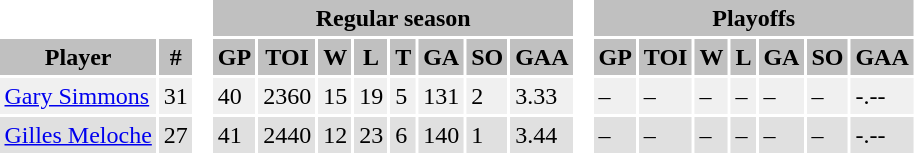<table BORDER="0" CELLPADDING="3" CELLSPACING="2" ID="Table1">
<tr ALIGN="center" bgcolor="#c0c0c0">
<th ALIGN="center" colspan="2" bgcolor="#ffffff"> </th>
<th ALIGN="center" rowspan="99" bgcolor="#ffffff"> </th>
<th ALIGN="center" colspan="8">Regular season</th>
<th ALIGN="center" rowspan="99" bgcolor="#ffffff"> </th>
<th ALIGN="center" colspan="7">Playoffs</th>
</tr>
<tr ALIGN="center" bgcolor="#c0c0c0">
<th ALIGN="center">Player</th>
<th ALIGN="center">#</th>
<th ALIGN="center">GP</th>
<th ALIGN="center">TOI</th>
<th ALIGN="center">W</th>
<th ALIGN="center">L</th>
<th ALIGN="center">T</th>
<th ALIGN="center">GA</th>
<th ALIGN="center">SO</th>
<th ALIGN="center">GAA</th>
<th ALIGN="center">GP</th>
<th ALIGN="center">TOI</th>
<th ALIGN="center">W</th>
<th ALIGN="center">L</th>
<th ALIGN="center">GA</th>
<th ALIGN="center">SO</th>
<th ALIGN="center">GAA</th>
</tr>
<tr bgcolor="#f0f0f0">
<td><a href='#'>Gary Simmons</a></td>
<td>31</td>
<td>40</td>
<td>2360</td>
<td>15</td>
<td>19</td>
<td>5</td>
<td>131</td>
<td>2</td>
<td>3.33</td>
<td>–</td>
<td>–</td>
<td>–</td>
<td>–</td>
<td>–</td>
<td>–</td>
<td>-.--</td>
</tr>
<tr bgcolor="#e0e0e0">
<td><a href='#'>Gilles Meloche</a></td>
<td>27</td>
<td>41</td>
<td>2440</td>
<td>12</td>
<td>23</td>
<td>6</td>
<td>140</td>
<td>1</td>
<td>3.44</td>
<td>–</td>
<td>–</td>
<td>–</td>
<td>–</td>
<td>–</td>
<td>–</td>
<td>-.--</td>
</tr>
</table>
